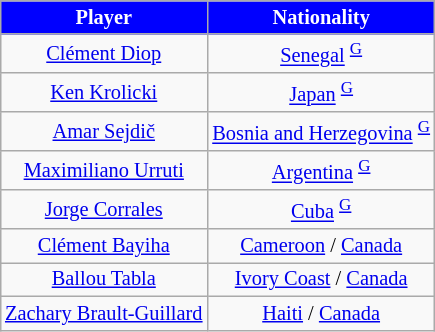<table class="wikitable" style="text-align:center; margin-left:1em; font-size:85%;">
<tr>
<th style="background:#00f; color:white; text-align:center;">Player</th>
<th style="background:#00f; color:white; text-align:center;">Nationality</th>
</tr>
<tr>
<td><a href='#'>Clément Diop</a></td>
<td> <a href='#'>Senegal</a> <sup><a href='#'>G</a></sup></td>
</tr>
<tr>
<td><a href='#'>Ken Krolicki</a></td>
<td> <a href='#'>Japan</a> <sup><a href='#'>G</a></sup></td>
</tr>
<tr>
<td><a href='#'>Amar Sejdič</a></td>
<td> <a href='#'>Bosnia and Herzegovina</a> <sup><a href='#'>G</a></sup></td>
</tr>
<tr>
<td><a href='#'>Maximiliano Urruti</a></td>
<td> <a href='#'>Argentina</a> <sup><a href='#'>G</a></sup></td>
</tr>
<tr>
<td><a href='#'>Jorge Corrales</a></td>
<td> <a href='#'>Cuba</a> <sup><a href='#'>G</a></sup></td>
</tr>
<tr>
<td><a href='#'>Clément Bayiha</a></td>
<td> <a href='#'>Cameroon</a> /  <a href='#'>Canada</a></td>
</tr>
<tr>
<td><a href='#'>Ballou Tabla</a></td>
<td> <a href='#'>Ivory Coast</a> /  <a href='#'>Canada</a></td>
</tr>
<tr>
<td><a href='#'>Zachary Brault-Guillard</a></td>
<td> <a href='#'>Haiti</a> /  <a href='#'>Canada</a></td>
</tr>
</table>
